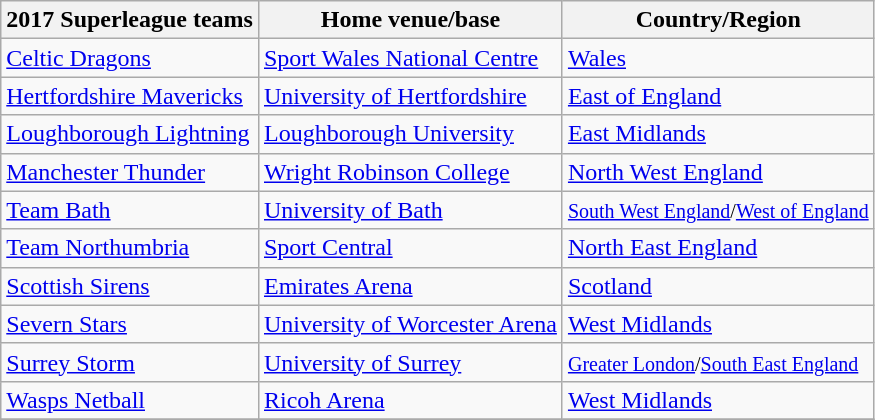<table class="wikitable collapsible">
<tr>
<th>2017 Superleague teams</th>
<th>Home venue/base</th>
<th>Country/Region</th>
</tr>
<tr>
<td><a href='#'>Celtic Dragons</a></td>
<td><a href='#'>Sport Wales National Centre</a></td>
<td><a href='#'>Wales</a></td>
</tr>
<tr>
<td><a href='#'>Hertfordshire Mavericks</a></td>
<td><a href='#'>University of Hertfordshire</a></td>
<td><a href='#'>East of England</a></td>
</tr>
<tr>
<td><a href='#'>Loughborough Lightning</a></td>
<td><a href='#'>Loughborough University</a></td>
<td><a href='#'>East Midlands</a></td>
</tr>
<tr>
<td><a href='#'>Manchester Thunder</a></td>
<td><a href='#'>Wright Robinson College</a></td>
<td><a href='#'>North West England</a></td>
</tr>
<tr>
<td><a href='#'>Team Bath</a></td>
<td><a href='#'>University of Bath</a></td>
<td><small><a href='#'>South West England</a>/<a href='#'>West of England</a></small></td>
</tr>
<tr>
<td><a href='#'>Team Northumbria</a></td>
<td><a href='#'>Sport Central</a></td>
<td><a href='#'>North East England</a></td>
</tr>
<tr>
<td><a href='#'>Scottish Sirens</a></td>
<td><a href='#'>Emirates Arena</a></td>
<td><a href='#'>Scotland</a></td>
</tr>
<tr>
<td><a href='#'>Severn Stars</a></td>
<td><a href='#'>University of Worcester Arena</a></td>
<td><a href='#'>West Midlands</a></td>
</tr>
<tr>
<td><a href='#'>Surrey Storm</a></td>
<td><a href='#'>University of Surrey</a></td>
<td><small><a href='#'>Greater London</a>/<a href='#'>South East England</a></small></td>
</tr>
<tr>
<td><a href='#'>Wasps Netball</a></td>
<td><a href='#'>Ricoh Arena</a></td>
<td><a href='#'>West Midlands</a></td>
</tr>
<tr>
</tr>
</table>
